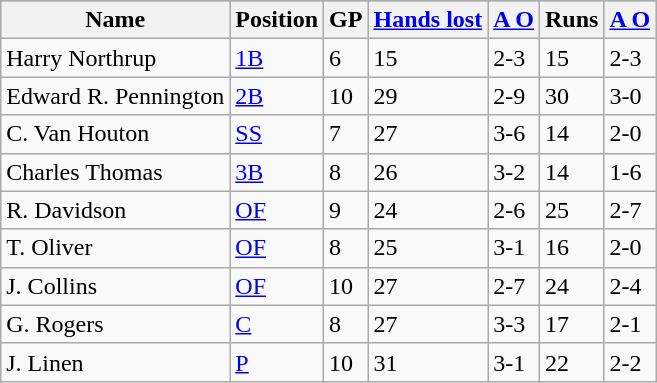<table class="wikitable">
<tr bgcolor="#CCCCCCC">
<th>Name</th>
<th>Position</th>
<th>GP</th>
<th><a href='#'>Hands lost</a></th>
<th><a href='#'>A O</a></th>
<th>Runs</th>
<th><a href='#'>A O</a></th>
</tr>
<tr>
<td>Harry Northrup</td>
<td><a href='#'>1B</a></td>
<td>6</td>
<td>15</td>
<td>2-3</td>
<td>15</td>
<td>2-3</td>
</tr>
<tr>
<td>Edward R. Pennington</td>
<td><a href='#'>2B</a></td>
<td>10</td>
<td>29</td>
<td>2-9</td>
<td>30</td>
<td>3-0</td>
</tr>
<tr>
<td>C. Van Houton</td>
<td><a href='#'>SS</a></td>
<td>7</td>
<td>27</td>
<td>3-6</td>
<td>14</td>
<td>2-0</td>
</tr>
<tr>
<td>Charles Thomas</td>
<td><a href='#'>3B</a></td>
<td>8</td>
<td>26</td>
<td>3-2</td>
<td>14</td>
<td>1-6</td>
</tr>
<tr>
<td>R. Davidson</td>
<td><a href='#'>OF</a></td>
<td>9</td>
<td>24</td>
<td>2-6</td>
<td>25</td>
<td>2-7</td>
</tr>
<tr>
<td>T. Oliver</td>
<td><a href='#'>OF</a></td>
<td>8</td>
<td>25</td>
<td>3-1</td>
<td>16</td>
<td>2-0</td>
</tr>
<tr>
<td>J. Collins</td>
<td><a href='#'>OF</a></td>
<td>10</td>
<td>27</td>
<td>2-7</td>
<td>24</td>
<td>2-4</td>
</tr>
<tr>
<td>G. Rogers</td>
<td><a href='#'>C</a></td>
<td>8</td>
<td>27</td>
<td>3-3</td>
<td>17</td>
<td>2-1</td>
</tr>
<tr>
<td>J. Linen</td>
<td><a href='#'>P</a></td>
<td>10</td>
<td>31</td>
<td>3-1</td>
<td>22</td>
<td>2-2</td>
</tr>
</table>
